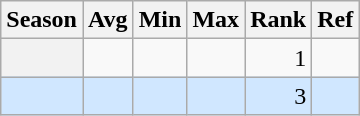<table class="wikitable plainrowheaders sortable">
<tr>
<th scope=col>Season</th>
<th scope=col>Avg</th>
<th scope=col>Min</th>
<th scope=col>Max</th>
<th scope=col>Rank</th>
<th scope=col class="unsortable">Ref</th>
</tr>
<tr>
<th scope=row align=right></th>
<td stalign=right></td>
<td align=right></td>
<td align=right></td>
<td align=right>1</td>
<td align=center></td>
</tr>
<tr style="background-color: #D0E7FF">
<th scope=row style="background-color: #D0E7FF" align=right></th>
<td align=right></td>
<td align=right></td>
<td align=right></td>
<td align=right>3</td>
<td align=center></td>
</tr>
</table>
